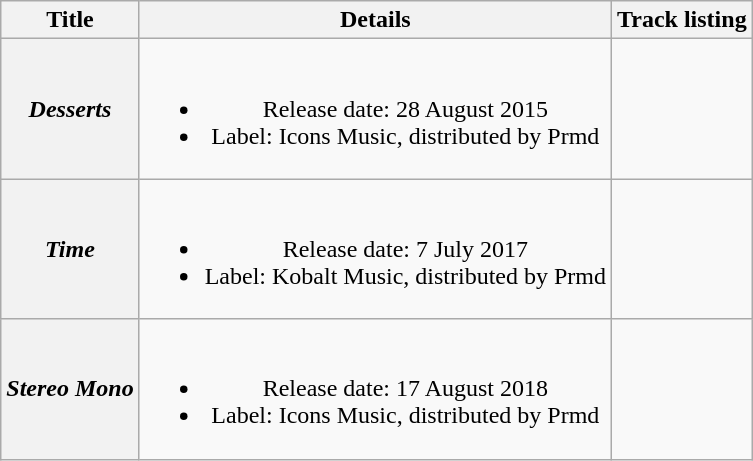<table class="wikitable plainrowheaders" style="text-align:center;">
<tr>
<th scope="col">Title</th>
<th scope="col">Details</th>
<th scope="col">Track listing</th>
</tr>
<tr>
<th scope="row"><em>Desserts</em></th>
<td><br><ul><li>Release date: 28 August 2015</li><li>Label: Icons Music, distributed by Prmd</li></ul></td>
<td><br></td>
</tr>
<tr>
<th scope="row"><em>Time</em></th>
<td><br><ul><li>Release date: 7 July 2017</li><li>Label: Kobalt Music, distributed by Prmd</li></ul></td>
<td><br></td>
</tr>
<tr>
<th scope="row"><em>Stereo Mono</em></th>
<td><br><ul><li>Release date: 17 August 2018</li><li>Label: Icons Music, distributed by Prmd</li></ul></td>
<td><br></td>
</tr>
</table>
